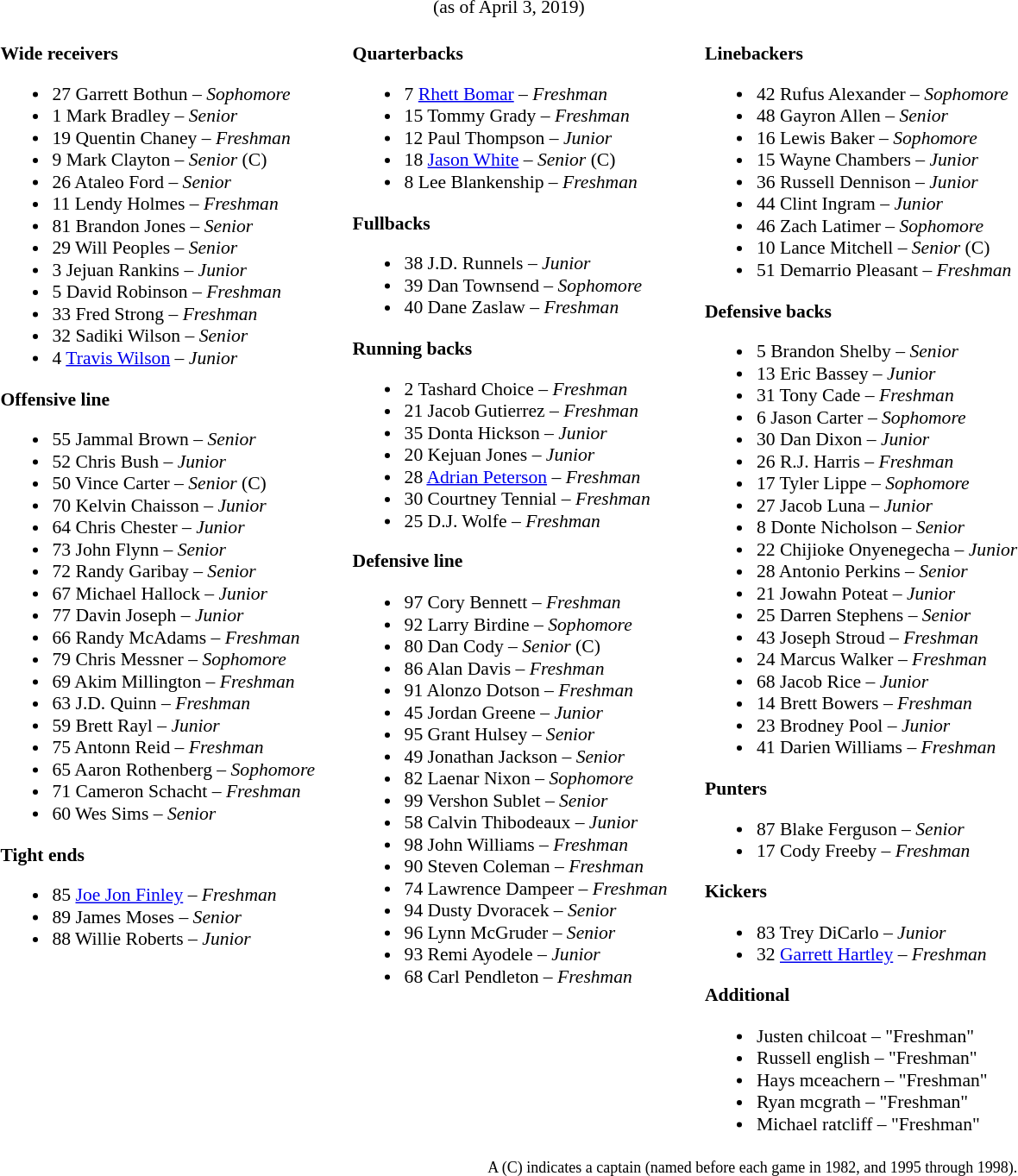<table class="toccolours" style="border-collapse:collapse; font-size:90%;">
<tr>
<td colspan="7" style="text-align:center;">(as of April 3, 2019)</td>
</tr>
<tr>
<td valign="top"><br><strong>Wide receivers</strong><ul><li>27  Garrett Bothun  –  <em>Sophomore</em></li><li>1  Mark Bradley  –  <em>Senior</em></li><li>19  Quentin Chaney  –  <em>Freshman</em></li><li>9  Mark Clayton  –  <em>Senior</em> (C)</li><li>26  Ataleo Ford  –  <em>Senior</em></li><li>11  Lendy Holmes  –  <em>Freshman</em></li><li>81  Brandon Jones  –  <em>Senior</em></li><li>29  Will Peoples  –  <em>Senior</em></li><li>3  Jejuan Rankins  –  <em>Junior</em></li><li>5  David Robinson  –  <em>Freshman</em></li><li>33  Fred Strong  –  <em>Freshman</em></li><li>32  Sadiki Wilson  –  <em>Senior</em></li><li>4  <a href='#'>Travis Wilson</a>  –  <em>Junior</em></li></ul><strong>Offensive line</strong><ul><li>55  Jammal Brown  –  <em>Senior</em></li><li>52  Chris Bush  –  <em>Junior</em></li><li>50  Vince Carter  –  <em>Senior</em> (C)</li><li>70  Kelvin Chaisson  –  <em>Junior</em></li><li>64  Chris Chester  –  <em>Junior</em></li><li>73  John Flynn  –  <em>Senior</em></li><li>72  Randy Garibay  –  <em>Senior</em></li><li>67  Michael Hallock  –  <em>Junior</em></li><li>77  Davin Joseph  –  <em>Junior</em></li><li>66  Randy McAdams  –  <em>Freshman</em></li><li>79  Chris Messner  –  <em>Sophomore</em></li><li>69  Akim Millington  –  <em>Freshman</em></li><li>63  J.D. Quinn  –  <em>Freshman</em></li><li>59  Brett Rayl  –  <em>Junior</em></li><li>75  Antonn Reid  –  <em>Freshman</em></li><li>65  Aaron Rothenberg  –  <em>Sophomore</em></li><li>71  Cameron Schacht  –  <em>Freshman</em></li><li>60  Wes Sims  –  <em>Senior</em></li></ul><strong>Tight ends</strong><ul><li>85  <a href='#'>Joe Jon Finley</a>  –  <em>Freshman</em></li><li>89  James Moses  –  <em>Senior</em></li><li>88  Willie Roberts  –  <em>Junior</em></li></ul></td>
<td width="25"> </td>
<td valign="top"><br><strong>Quarterbacks</strong><ul><li>7  <a href='#'>Rhett Bomar</a>  –  <em>Freshman</em></li><li>15  Tommy Grady  –  <em>Freshman</em></li><li>12  Paul Thompson  –  <em>Junior</em></li><li>18  <a href='#'>Jason White</a>  –  <em>Senior</em> (C)</li><li>8  Lee Blankenship  –  <em>Freshman</em></li></ul><strong>Fullbacks</strong><ul><li>38  J.D. Runnels  –  <em>Junior</em></li><li>39  Dan Townsend  –  <em>Sophomore</em></li><li>40  Dane Zaslaw  –  <em>Freshman</em></li></ul><strong>Running backs</strong><ul><li>2  Tashard Choice  –  <em>Freshman</em></li><li>21  Jacob Gutierrez  –  <em>Freshman</em></li><li>35  Donta Hickson  –  <em>Junior</em></li><li>20  Kejuan Jones  –  <em>Junior</em></li><li>28  <a href='#'>Adrian Peterson</a>  –  <em>Freshman</em></li><li>30  Courtney Tennial  –  <em>Freshman</em></li><li>25  D.J. Wolfe  –  <em>Freshman</em></li></ul><strong>Defensive line</strong><ul><li>97  Cory Bennett  –  <em>Freshman</em></li><li>92  Larry Birdine  –  <em>Sophomore</em></li><li>80  Dan Cody  –  <em>Senior</em> (C)</li><li>86  Alan Davis  –  <em>Freshman</em></li><li>91  Alonzo Dotson  –  <em>Freshman</em></li><li>45  Jordan Greene  –  <em>Junior</em></li><li>95  Grant Hulsey  –  <em>Senior</em></li><li>49  Jonathan Jackson  –  <em>Senior</em></li><li>82  Laenar Nixon  –  <em>Sophomore</em></li><li>99  Vershon Sublet  –  <em>Senior</em></li><li>58  Calvin Thibodeaux  –  <em>Junior</em></li><li>98  John Williams  –  <em>Freshman</em></li><li>90  Steven Coleman  –  <em>Freshman</em></li><li>74  Lawrence Dampeer  –  <em>Freshman</em></li><li>94  Dusty Dvoracek  –  <em>Senior</em></li><li>96  Lynn McGruder  –  <em>Senior</em></li><li>93  Remi Ayodele  –  <em>Junior</em></li><li>68  Carl Pendleton  –  <em>Freshman</em></li></ul></td>
<td width="25"> </td>
<td valign="top"><br><strong>Linebackers</strong><ul><li>42  Rufus Alexander  –  <em>Sophomore</em></li><li>48  Gayron Allen  –  <em>Senior</em></li><li>16  Lewis Baker  –  <em>Sophomore</em></li><li>15  Wayne Chambers  –  <em>Junior</em></li><li>36  Russell Dennison  –  <em>Junior</em></li><li>44  Clint Ingram  –  <em>Junior</em></li><li>46  Zach Latimer  –  <em>Sophomore</em></li><li>10  Lance Mitchell  –  <em>Senior</em> (C)</li><li>51  Demarrio Pleasant  –  <em>Freshman</em></li></ul><strong>Defensive backs</strong><ul><li>5  Brandon Shelby  –  <em>Senior</em></li><li>13  Eric Bassey  –  <em>Junior</em></li><li>31  Tony Cade  –  <em>Freshman</em></li><li>6  Jason Carter  –  <em>Sophomore</em></li><li>30  Dan Dixon  –  <em>Junior</em></li><li>26  R.J. Harris  –  <em>Freshman</em></li><li>17  Tyler Lippe  –  <em>Sophomore</em></li><li>27  Jacob Luna  –  <em>Junior</em></li><li>8  Donte Nicholson  –  <em>Senior</em></li><li>22  Chijioke Onyenegecha  –  <em>Junior</em></li><li>28  Antonio Perkins  –  <em>Senior</em></li><li>21  Jowahn Poteat  –  <em>Junior</em></li><li>25  Darren Stephens  –  <em>Senior</em></li><li>43  Joseph Stroud  –  <em>Freshman</em></li><li>24  Marcus Walker  –  <em>Freshman</em></li><li>68  Jacob Rice  –  <em>Junior</em></li><li>14  Brett Bowers  –  <em>Freshman</em></li><li>23  Brodney Pool  –  <em>Junior</em></li><li>41  Darien Williams  –  <em>Freshman</em></li></ul><strong>Punters</strong><ul><li>87  Blake Ferguson  –  <em>Senior</em></li><li>17  Cody Freeby  –  <em>Freshman</em></li></ul><strong>Kickers</strong><ul><li>83  Trey DiCarlo  –  <em>Junior</em></li><li>32  <a href='#'>Garrett Hartley</a>  –  <em>Freshman</em></li></ul><strong>Additional</strong><ul><li>Justen chilcoat – "Freshman"</li><li>Russell english – "Freshman"</li><li>Hays mceachern – "Freshman"</li><li>Ryan mcgrath – "Freshman"</li><li>Michael ratcliff – "Freshman"</li></ul></td>
</tr>
<tr>
<td colspan="5"  style="vertical-align:bottom; text-align:right;"><small>A (C) indicates a captain (named before each game in 1982, and 1995 through 1998).</small></td>
</tr>
</table>
